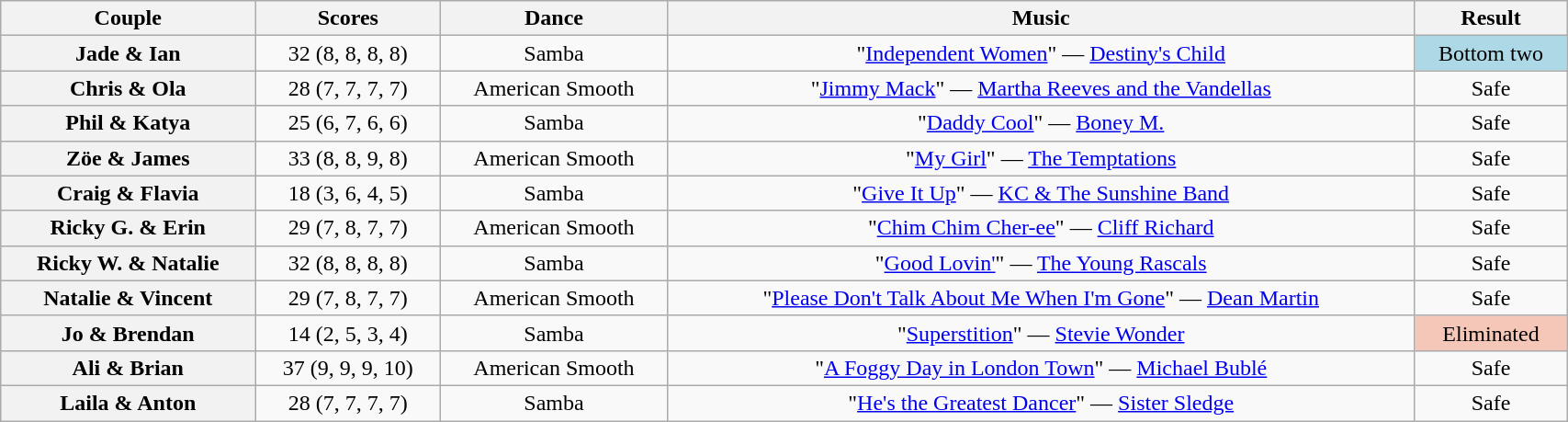<table class="wikitable sortable" style="text-align:center; width:90%">
<tr>
<th scope="col">Couple</th>
<th scope="col">Scores</th>
<th scope="col" class="unsortable">Dance</th>
<th scope="col" class="unsortable">Music</th>
<th scope="col" class="unsortable">Result</th>
</tr>
<tr>
<th scope="row">Jade & Ian</th>
<td>32 (8, 8, 8, 8)</td>
<td>Samba</td>
<td>"<a href='#'>Independent Women</a>" — <a href='#'>Destiny's Child</a></td>
<td bgcolor="lightblue">Bottom two</td>
</tr>
<tr>
<th scope="row">Chris & Ola</th>
<td>28 (7, 7, 7, 7)</td>
<td>American Smooth</td>
<td>"<a href='#'>Jimmy Mack</a>" — <a href='#'>Martha Reeves and the Vandellas</a></td>
<td>Safe</td>
</tr>
<tr>
<th scope="row">Phil & Katya</th>
<td>25 (6, 7, 6, 6)</td>
<td>Samba</td>
<td>"<a href='#'>Daddy Cool</a>" — <a href='#'>Boney M.</a></td>
<td>Safe</td>
</tr>
<tr>
<th scope="row">Zöe & James</th>
<td>33 (8, 8, 9, 8)</td>
<td>American Smooth</td>
<td>"<a href='#'>My Girl</a>" — <a href='#'>The Temptations</a></td>
<td>Safe</td>
</tr>
<tr>
<th scope="row">Craig & Flavia</th>
<td>18 (3, 6, 4, 5)</td>
<td>Samba</td>
<td>"<a href='#'>Give It Up</a>" — <a href='#'>KC & The Sunshine Band</a></td>
<td>Safe</td>
</tr>
<tr>
<th scope="row">Ricky G. & Erin</th>
<td>29 (7, 8, 7, 7)</td>
<td>American Smooth</td>
<td>"<a href='#'>Chim Chim Cher-ee</a>" — <a href='#'>Cliff Richard</a></td>
<td>Safe</td>
</tr>
<tr>
<th scope="row">Ricky W. & Natalie</th>
<td>32 (8, 8, 8, 8)</td>
<td>Samba</td>
<td>"<a href='#'>Good Lovin'</a>" — <a href='#'>The Young Rascals</a></td>
<td>Safe</td>
</tr>
<tr>
<th scope="row">Natalie & Vincent</th>
<td>29 (7, 8, 7, 7)</td>
<td>American Smooth</td>
<td>"<a href='#'>Please Don't Talk About Me When I'm Gone</a>" — <a href='#'>Dean Martin</a></td>
<td>Safe</td>
</tr>
<tr>
<th scope="row">Jo & Brendan</th>
<td>14 (2, 5, 3, 4)</td>
<td>Samba</td>
<td>"<a href='#'>Superstition</a>" — <a href='#'>Stevie Wonder</a></td>
<td bgcolor="f4c7b8">Eliminated</td>
</tr>
<tr>
<th scope="row">Ali & Brian</th>
<td>37 (9, 9, 9, 10)</td>
<td>American Smooth</td>
<td>"<a href='#'>A Foggy Day in London Town</a>" — <a href='#'>Michael Bublé</a></td>
<td>Safe</td>
</tr>
<tr>
<th scope="row">Laila & Anton</th>
<td>28 (7, 7, 7, 7)</td>
<td>Samba</td>
<td>"<a href='#'>He's the Greatest Dancer</a>" — <a href='#'>Sister Sledge</a></td>
<td>Safe</td>
</tr>
</table>
